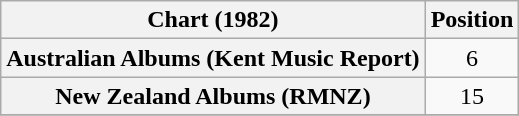<table class="wikitable sortable plainrowheaders" style="text-align:center">
<tr>
<th scope="col">Chart (1982)</th>
<th scope="col">Position</th>
</tr>
<tr>
<th scope="row">Australian Albums (Kent Music Report)</th>
<td>6</td>
</tr>
<tr>
<th scope="row">New Zealand Albums (RMNZ)</th>
<td>15</td>
</tr>
<tr>
</tr>
</table>
